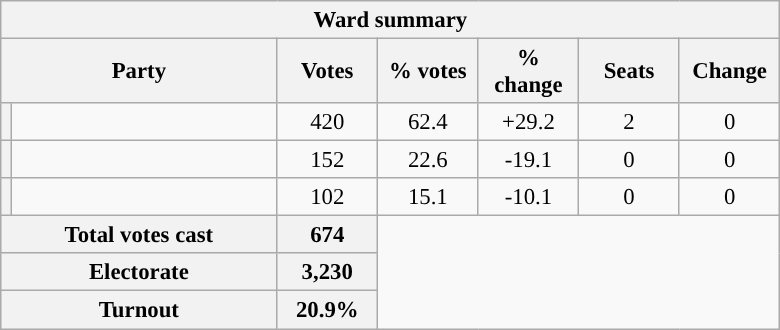<table class="wikitable" style="font-size: 95%;">
<tr>
<th colspan="7">Ward summary</th>
</tr>
<tr>
<th colspan="2">Party</th>
<th style="width: 60px">Votes</th>
<th style="width: 60px">% votes</th>
<th style="width: 60px">% change</th>
<th style="width: 60px">Seats</th>
<th style="width: 60px">Change</th>
</tr>
<tr>
<th style="background-color: "></th>
<td style="width: 170px"><a href='#'></a></td>
<td align="center">420</td>
<td align="center">62.4</td>
<td align="center">+29.2</td>
<td align="center">2</td>
<td align="center">0</td>
</tr>
<tr>
<th style="background-color: "></th>
<td style="width: 170px"><a href='#'></a></td>
<td align="center">152</td>
<td align="center">22.6</td>
<td align="center">-19.1</td>
<td align="center">0</td>
<td align="center">0</td>
</tr>
<tr>
<th style="background-color: "></th>
<td style="width: 170px"><a href='#'></a></td>
<td align="center">102</td>
<td align="center">15.1</td>
<td align="center">-10.1</td>
<td align="center">0</td>
<td align="center">0</td>
</tr>
<tr style="background-color:#E9E9E9">
<th colspan="2">Total votes cast</th>
<th style="width: 60px">674</th>
</tr>
<tr style="background-color:#E9E9E9">
<th colspan="2">Electorate</th>
<th style="width: 60px">3,230</th>
</tr>
<tr style="background-color:#E9E9E9">
<th colspan="2">Turnout</th>
<th style="width: 60px">20.9%</th>
</tr>
</table>
